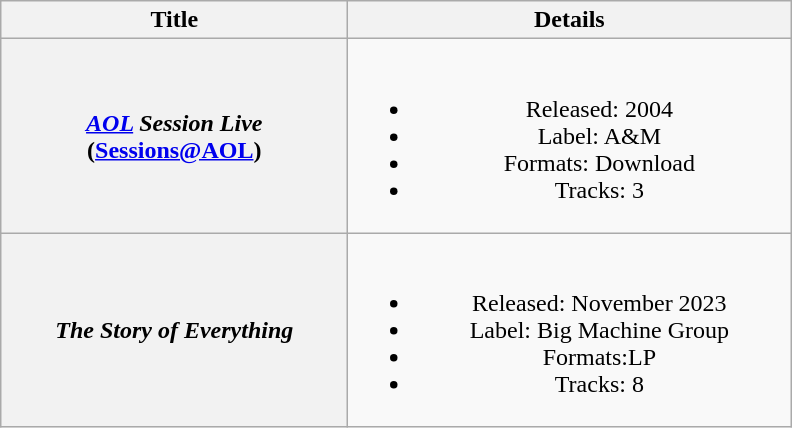<table class="wikitable plainrowheaders" style="text-align:center;">
<tr>
<th style="width:14em;">Title</th>
<th style="width:18em;">Details</th>
</tr>
<tr>
<th scope="row"><em><a href='#'>AOL</a> Session Live</em> (<a href='#'>Sessions@AOL</a>)</th>
<td><br><ul><li>Released: 2004</li><li>Label: A&M</li><li>Formats: Download</li><li>Tracks: 3</li></ul></td>
</tr>
<tr>
<th scope="row"><em>The Story of Everything</em></th>
<td><br><ul><li>Released: November 2023</li><li>Label: Big Machine Group</li><li>Formats:LP</li><li>Tracks: 8</li></ul></td>
</tr>
</table>
